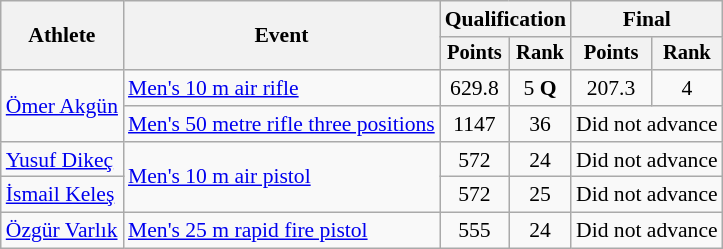<table class="wikitable" style="font-size:90%">
<tr>
<th rowspan="2">Athlete</th>
<th rowspan="2">Event</th>
<th colspan=2>Qualification</th>
<th colspan=2>Final</th>
</tr>
<tr style="font-size:95%">
<th>Points</th>
<th>Rank</th>
<th>Points</th>
<th>Rank</th>
</tr>
<tr align=center>
<td align=left rowspan=2><a href='#'>Ömer Akgün</a></td>
<td align=left><a href='#'>Men's 10 m air rifle</a></td>
<td>629.8</td>
<td>5 <strong>Q</strong></td>
<td>207.3</td>
<td>4</td>
</tr>
<tr align=center>
<td align=left><a href='#'>Men's 50 metre rifle three positions</a></td>
<td>1147</td>
<td>36</td>
<td colspan=2>Did not advance</td>
</tr>
<tr align=center>
<td align=left><a href='#'>Yusuf Dikeç</a></td>
<td align=left rowspan=2><a href='#'>Men's 10 m air pistol</a></td>
<td>572</td>
<td>24</td>
<td colspan=2>Did not advance</td>
</tr>
<tr align=center>
<td align=left><a href='#'>İsmail Keleş</a></td>
<td>572</td>
<td>25</td>
<td colspan=2>Did not advance</td>
</tr>
<tr align=center>
<td align=left><a href='#'>Özgür Varlık</a></td>
<td align=left><a href='#'>Men's 25 m rapid fire pistol</a></td>
<td>555</td>
<td>24</td>
<td colspan=2>Did not advance</td>
</tr>
</table>
